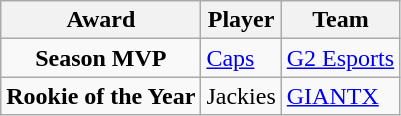<table class="wikitable">
<tr>
<th>Award</th>
<th>Player</th>
<th>Team</th>
</tr>
<tr>
<td style="text-align:center;"><strong>Season MVP</strong></td>
<td><a href='#'>Caps</a></td>
<td><a href='#'>G2 Esports</a></td>
</tr>
<tr>
<td style="text-align:center;"><strong>Rookie of the Year</strong></td>
<td>Jackies</td>
<td><a href='#'>GIANTX</a></td>
</tr>
</table>
